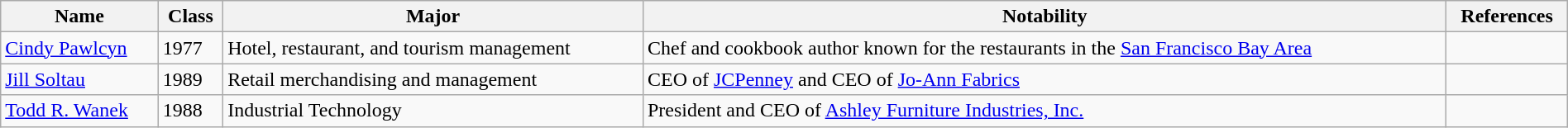<table class="wikitable" style="width:100%;">
<tr>
<th>Name</th>
<th>Class</th>
<th>Major</th>
<th>Notability</th>
<th>References</th>
</tr>
<tr>
<td><a href='#'>Cindy Pawlcyn</a></td>
<td>1977</td>
<td>Hotel, restaurant, and tourism management</td>
<td>Chef and cookbook author known for the restaurants in the <a href='#'>San Francisco Bay Area</a></td>
<td></td>
</tr>
<tr>
<td><a href='#'>Jill Soltau</a></td>
<td>1989</td>
<td>Retail merchandising and management</td>
<td>CEO of <a href='#'>JCPenney</a> and CEO of <a href='#'>Jo-Ann Fabrics</a></td>
<td></td>
</tr>
<tr>
<td><a href='#'>Todd R. Wanek</a></td>
<td>1988</td>
<td>Industrial Technology</td>
<td>President and CEO of <a href='#'>Ashley Furniture Industries, Inc.</a></td>
<td></td>
</tr>
</table>
